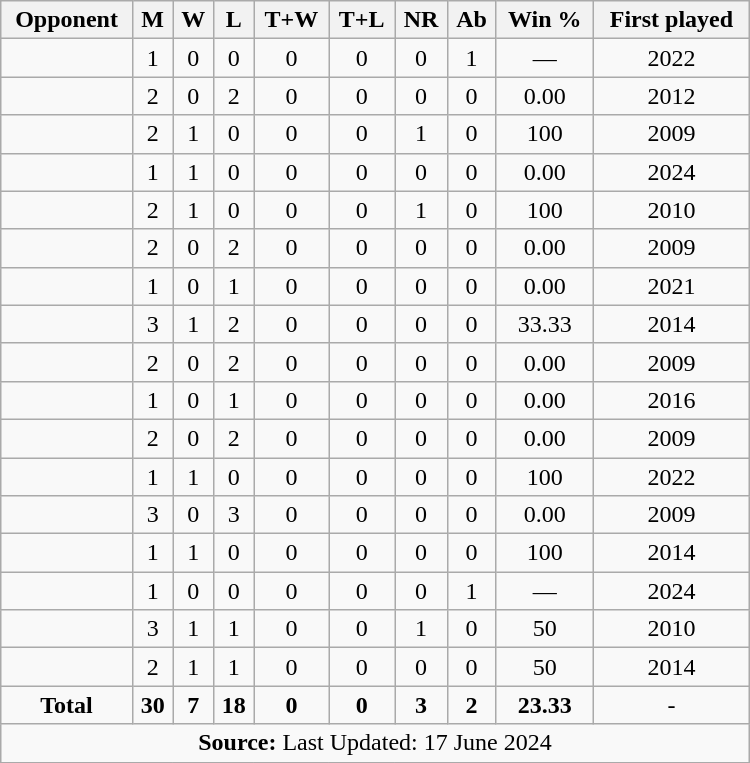<table class="wikitable" style="text-align: center; width: 500px;">
<tr>
<th>Opponent</th>
<th>M</th>
<th>W</th>
<th>L</th>
<th>T+W</th>
<th>T+L</th>
<th>NR</th>
<th>Ab</th>
<th>Win %</th>
<th>First played</th>
</tr>
<tr>
<td align="left"></td>
<td>1</td>
<td>0</td>
<td>0</td>
<td>0</td>
<td>0</td>
<td>0</td>
<td>1</td>
<td>—</td>
<td>2022</td>
</tr>
<tr>
<td align="left"></td>
<td>2</td>
<td>0</td>
<td>2</td>
<td>0</td>
<td>0</td>
<td>0</td>
<td>0</td>
<td>0.00</td>
<td>2012</td>
</tr>
<tr>
<td align="left"></td>
<td>2</td>
<td>1</td>
<td>0</td>
<td>0</td>
<td>0</td>
<td>1</td>
<td>0</td>
<td>100</td>
<td>2009</td>
</tr>
<tr>
<td align="left"></td>
<td>1</td>
<td>1</td>
<td>0</td>
<td>0</td>
<td>0</td>
<td>0</td>
<td>0</td>
<td>0.00</td>
<td>2024</td>
</tr>
<tr>
<td align="left"></td>
<td>2</td>
<td>1</td>
<td>0</td>
<td>0</td>
<td>0</td>
<td>1</td>
<td>0</td>
<td>100</td>
<td>2010</td>
</tr>
<tr>
<td align="left"></td>
<td>2</td>
<td>0</td>
<td>2</td>
<td>0</td>
<td>0</td>
<td>0</td>
<td>0</td>
<td>0.00</td>
<td>2009</td>
</tr>
<tr>
<td align="left"></td>
<td>1</td>
<td>0</td>
<td>1</td>
<td>0</td>
<td>0</td>
<td>0</td>
<td>0</td>
<td>0.00</td>
<td>2021</td>
</tr>
<tr>
<td align="left"></td>
<td>3</td>
<td>1</td>
<td>2</td>
<td>0</td>
<td>0</td>
<td>0</td>
<td>0</td>
<td>33.33</td>
<td>2014</td>
</tr>
<tr>
<td align="left"></td>
<td>2</td>
<td>0</td>
<td>2</td>
<td>0</td>
<td>0</td>
<td>0</td>
<td>0</td>
<td>0.00</td>
<td>2009</td>
</tr>
<tr>
<td align="left"></td>
<td>1</td>
<td>0</td>
<td>1</td>
<td>0</td>
<td>0</td>
<td>0</td>
<td>0</td>
<td>0.00</td>
<td>2016</td>
</tr>
<tr>
<td align="left"></td>
<td>2</td>
<td>0</td>
<td>2</td>
<td>0</td>
<td>0</td>
<td>0</td>
<td>0</td>
<td>0.00</td>
<td>2009</td>
</tr>
<tr>
<td align="left"></td>
<td>1</td>
<td>1</td>
<td>0</td>
<td>0</td>
<td>0</td>
<td>0</td>
<td>0</td>
<td>100</td>
<td>2022</td>
</tr>
<tr>
<td align="left"></td>
<td>3</td>
<td>0</td>
<td>3</td>
<td>0</td>
<td>0</td>
<td>0</td>
<td>0</td>
<td>0.00</td>
<td>2009</td>
</tr>
<tr>
<td align="left"></td>
<td>1</td>
<td>1</td>
<td>0</td>
<td>0</td>
<td>0</td>
<td>0</td>
<td>0</td>
<td>100</td>
<td>2014</td>
</tr>
<tr>
<td align="left"></td>
<td>1</td>
<td>0</td>
<td>0</td>
<td>0</td>
<td>0</td>
<td>0</td>
<td>1</td>
<td>—</td>
<td>2024</td>
</tr>
<tr>
<td align="left"></td>
<td>3</td>
<td>1</td>
<td>1</td>
<td>0</td>
<td>0</td>
<td>1</td>
<td>0</td>
<td>50</td>
<td>2010</td>
</tr>
<tr>
<td align="left"></td>
<td>2</td>
<td>1</td>
<td>1</td>
<td>0</td>
<td>0</td>
<td>0</td>
<td>0</td>
<td>50</td>
<td>2014</td>
</tr>
<tr>
<td><strong>Total</strong></td>
<td><strong>30</strong></td>
<td><strong>7</strong></td>
<td><strong>18</strong></td>
<td><strong>0</strong></td>
<td><strong>0</strong></td>
<td><strong>3</strong></td>
<td><strong>2</strong></td>
<td><strong>23.33</strong></td>
<td>-</td>
</tr>
<tr>
<td colspan="10"><strong>Source:</strong> Last Updated: 17 June 2024</td>
</tr>
<tr>
</tr>
</table>
